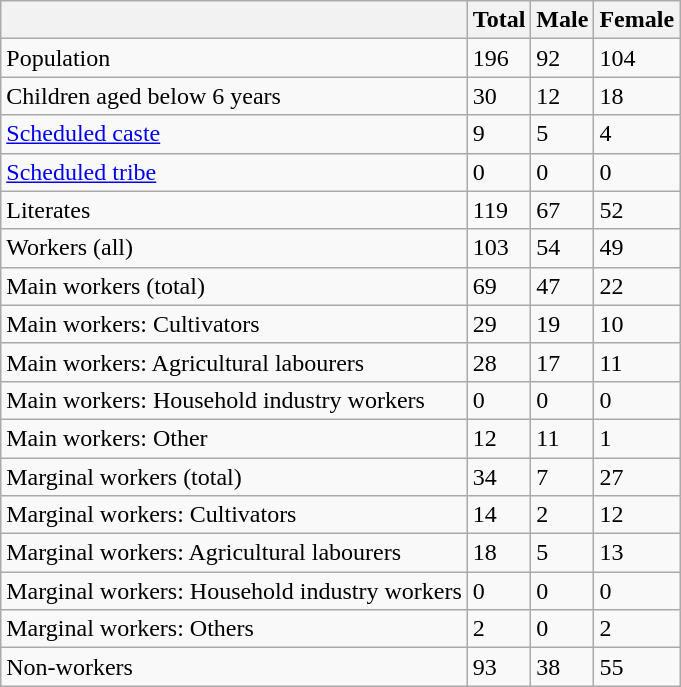<table class="wikitable sortable">
<tr>
<th></th>
<th>Total</th>
<th>Male</th>
<th>Female</th>
</tr>
<tr>
<td>Population</td>
<td>196</td>
<td>92</td>
<td>104</td>
</tr>
<tr>
<td>Children aged below 6 years</td>
<td>30</td>
<td>12</td>
<td>18</td>
</tr>
<tr>
<td><a href='#'>Scheduled caste</a></td>
<td>9</td>
<td>5</td>
<td>4</td>
</tr>
<tr>
<td><a href='#'>Scheduled tribe</a></td>
<td>0</td>
<td>0</td>
<td>0</td>
</tr>
<tr>
<td>Literates</td>
<td>119</td>
<td>67</td>
<td>52</td>
</tr>
<tr>
<td>Workers (all)</td>
<td>103</td>
<td>54</td>
<td>49</td>
</tr>
<tr>
<td>Main workers (total)</td>
<td>69</td>
<td>47</td>
<td>22</td>
</tr>
<tr>
<td>Main workers: Cultivators</td>
<td>29</td>
<td>19</td>
<td>10</td>
</tr>
<tr>
<td>Main workers: Agricultural labourers</td>
<td>28</td>
<td>17</td>
<td>11</td>
</tr>
<tr>
<td>Main workers: Household industry workers</td>
<td>0</td>
<td>0</td>
<td>0</td>
</tr>
<tr>
<td>Main workers: Other</td>
<td>12</td>
<td>11</td>
<td>1</td>
</tr>
<tr>
<td>Marginal workers (total)</td>
<td>34</td>
<td>7</td>
<td>27</td>
</tr>
<tr>
<td>Marginal workers: Cultivators</td>
<td>14</td>
<td>2</td>
<td>12</td>
</tr>
<tr>
<td>Marginal workers: Agricultural labourers</td>
<td>18</td>
<td>5</td>
<td>13</td>
</tr>
<tr>
<td>Marginal workers: Household industry workers</td>
<td>0</td>
<td>0</td>
<td>0</td>
</tr>
<tr>
<td>Marginal workers: Others</td>
<td>2</td>
<td>0</td>
<td>2</td>
</tr>
<tr>
<td>Non-workers</td>
<td>93</td>
<td>38</td>
<td>55</td>
</tr>
</table>
